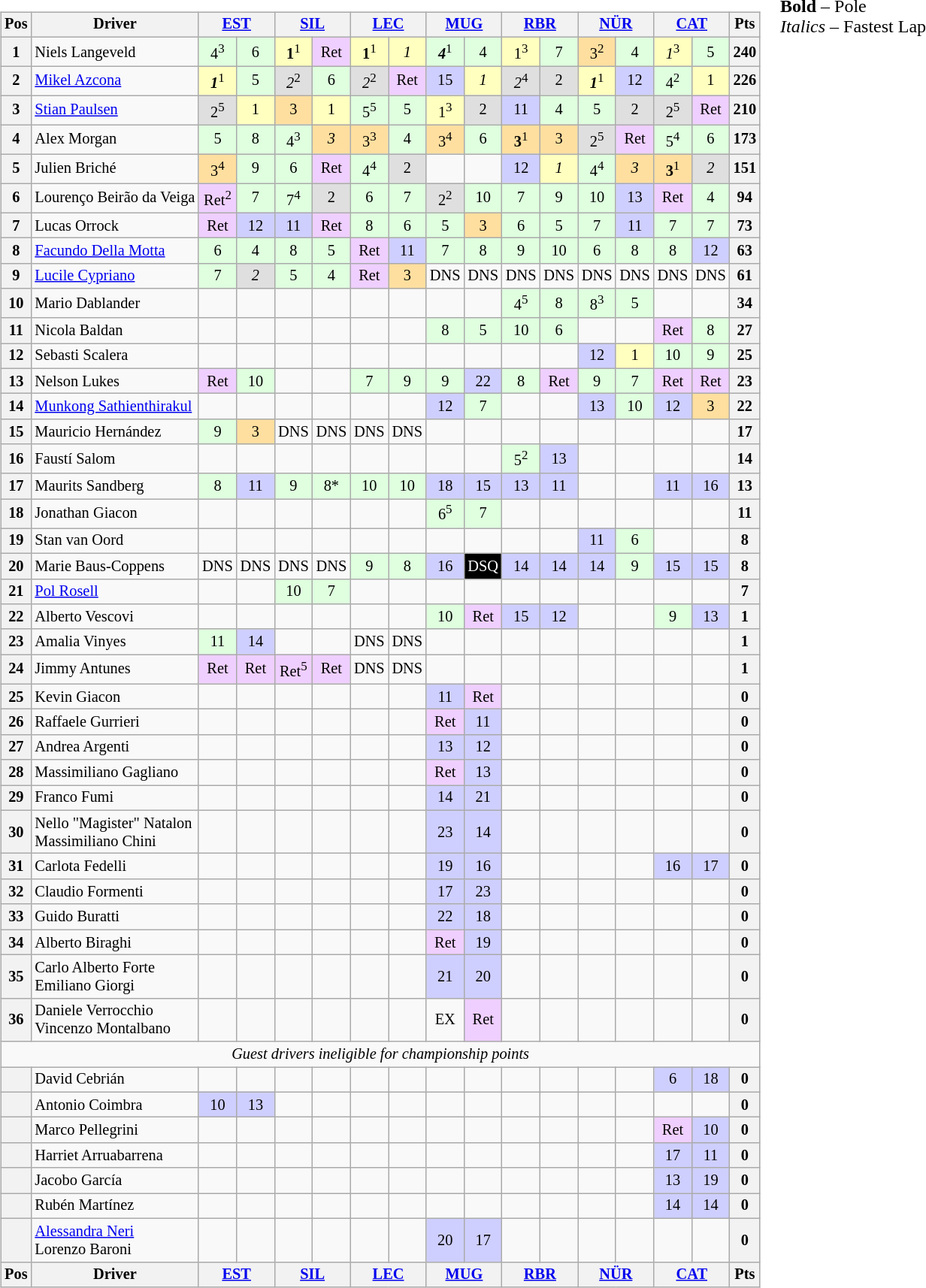<table>
<tr>
<td><br><table class="wikitable" style="font-size: 85%; text-align: center;">
<tr valign="top">
<th valign=middle>Pos</th>
<th valign=middle>Driver</th>
<th colspan=2><a href='#'>EST</a><br></th>
<th colspan=2><a href='#'>SIL</a><br></th>
<th colspan=2><a href='#'>LEC</a><br></th>
<th colspan=2><a href='#'>MUG</a><br></th>
<th colspan=2><a href='#'>RBR</a><br></th>
<th colspan=2><a href='#'>NÜR</a><br></th>
<th colspan=2><a href='#'>CAT</a><br></th>
<th valign=middle>Pts</th>
</tr>
<tr>
<th>1</th>
<td align="left"> Niels Langeveld</td>
<td style="background:#dfffdf;">4<sup>3</sup></td>
<td style="background:#dfffdf;">6</td>
<td style="background:#ffffbf;"><strong>1</strong><sup>1</sup></td>
<td style="background:#efcfff;">Ret</td>
<td style="background:#ffffbf;"><strong>1</strong><sup>1</sup></td>
<td style="background:#ffffbf;"><em>1</em></td>
<td style="background:#dfffdf;"><strong><em>4</em></strong><sup>1</sup></td>
<td style="background:#dfffdf;">4</td>
<td style="background:#ffffbf;">1<sup>3</sup></td>
<td style="background:#dfffdf;">7</td>
<td style="background:#ffdf9f;">3<sup>2</sup></td>
<td style="background:#dfffdf;">4</td>
<td style="background:#ffffbf;"><em>1</em><sup>3</sup></td>
<td style="background:#dfffdf;">5</td>
<th>240</th>
</tr>
<tr>
<th>2</th>
<td align="left"> <a href='#'>Mikel Azcona</a></td>
<td style="background:#ffffbf;"><strong><em>1</em></strong><sup>1</sup></td>
<td style="background:#dfffdf;">5</td>
<td style="background:#dfdfdf;"><em>2</em><sup>2</sup></td>
<td style="background:#dfffdf;">6</td>
<td style="background:#dfdfdf;"><em>2</em><sup>2</sup></td>
<td style="background:#efcfff;">Ret</td>
<td style="background:#cfcfff;">15</td>
<td style="background:#ffffbf;"><em>1</em></td>
<td style="background:#dfdfdf;"><em>2</em><sup>4</sup></td>
<td style="background:#dfdfdf;">2</td>
<td style="background:#ffffbf;"><strong><em>1</em></strong><sup>1</sup></td>
<td style="background:#cfcfff;">12</td>
<td style="background:#dfffdf;">4<sup>2</sup></td>
<td style="background:#ffffbf;">1</td>
<th>226</th>
</tr>
<tr>
<th>3</th>
<td align="left"> <a href='#'>Stian Paulsen</a></td>
<td style="background:#dfdfdf;">2<sup>5</sup></td>
<td style="background:#ffffbf;">1</td>
<td style="background:#ffdf9f;">3</td>
<td style="background:#ffffbf;">1</td>
<td style="background:#dfffdf;">5<sup>5</sup></td>
<td style="background:#dfffdf;">5</td>
<td style="background:#ffffbf;">1<sup>3</sup></td>
<td style="background:#dfdfdf;">2</td>
<td style="background:#cfcfff;">11</td>
<td style="background:#dfffdf;">4</td>
<td style="background:#dfffdf;">5</td>
<td style="background:#dfdfdf;">2</td>
<td style="background:#dfdfdf;">2<sup>5</sup></td>
<td style="background:#efcfff;">Ret</td>
<th>210</th>
</tr>
<tr>
<th>4</th>
<td align="left"> Alex Morgan</td>
<td style="background:#dfffdf;">5</td>
<td style="background:#dfffdf;">8</td>
<td style="background:#dfffdf;">4<sup>3</sup></td>
<td style="background:#ffdf9f;"><em>3</em></td>
<td style="background:#ffdf9f;">3<sup>3</sup></td>
<td style="background:#dfffdf;">4</td>
<td style="background:#ffdf9f;">3<sup>4</sup></td>
<td style="background:#dfffdf;">6</td>
<td style="background:#ffdf9f;"><strong>3</strong><sup>1</sup></td>
<td style="background:#ffdf9f;">3</td>
<td style="background:#dfdfdf;">2<sup>5</sup></td>
<td style="background:#efcfff;">Ret</td>
<td style="background:#dfffdf;">5<sup>4</sup></td>
<td style="background:#dfffdf;">6</td>
<th>173</th>
</tr>
<tr>
<th>5</th>
<td align="left"> Julien Briché</td>
<td style="background:#ffdf9f;">3<sup>4</sup></td>
<td style="background:#dfffdf;">9</td>
<td style="background:#dfffdf;">6</td>
<td style="background:#efcfff;">Ret</td>
<td style="background:#dfffdf;">4<sup>4</sup></td>
<td style="background:#dfdfdf;">2</td>
<td></td>
<td></td>
<td style="background:#cfcfff;">12</td>
<td style="background:#ffffbf;"><em>1</em></td>
<td style="background:#dfffdf;">4<sup>4</sup></td>
<td style="background:#ffdf9f;"><em>3</em></td>
<td style="background:#ffdf9f;"><strong>3</strong><sup>1</sup></td>
<td style="background:#dfdfdf;"><em>2</em></td>
<th>151</th>
</tr>
<tr>
<th>6</th>
<td align="left"> Lourenço Beirão da Veiga</td>
<td style="background:#efcfff;">Ret<sup>2</sup></td>
<td style="background:#dfffdf;">7</td>
<td style="background:#dfffdf;">7<sup>4</sup></td>
<td style="background:#dfdfdf;">2</td>
<td style="background:#dfffdf;">6</td>
<td style="background:#dfffdf;">7</td>
<td style="background:#dfdfdf;">2<sup>2</sup></td>
<td style="background:#dfffdf;">10</td>
<td style="background:#dfffdf;">7</td>
<td style="background:#dfffdf;">9</td>
<td style="background:#dfffdf;">10</td>
<td style="background:#cfcfff;">13</td>
<td style="background:#efcfff;">Ret</td>
<td style="background:#dfffdf;">4</td>
<th>94</th>
</tr>
<tr>
<th>7</th>
<td align="left"> Lucas Orrock</td>
<td style="background:#efcfff;">Ret</td>
<td style="background:#cfcfff;">12</td>
<td style="background:#cfcfff;">11</td>
<td style="background:#efcfff;">Ret</td>
<td style="background:#dfffdf;">8</td>
<td style="background:#dfffdf;">6</td>
<td style="background:#dfffdf;">5</td>
<td style="background:#ffdf9f;">3</td>
<td style="background:#dfffdf;">6</td>
<td style="background:#dfffdf;">5</td>
<td style="background:#dfffdf;">7</td>
<td style="background:#cfcfff;">11</td>
<td style="background:#dfffdf;">7</td>
<td style="background:#dfffdf;">7</td>
<th>73</th>
</tr>
<tr>
<th>8</th>
<td align="left"> <a href='#'>Facundo Della Motta</a></td>
<td style="background:#dfffdf;">6</td>
<td style="background:#dfffdf;">4</td>
<td style="background:#dfffdf;">8</td>
<td style="background:#dfffdf;">5</td>
<td style="background:#efcfff;">Ret</td>
<td style="background:#cfcfff;">11</td>
<td style="background:#dfffdf;">7</td>
<td style="background:#dfffdf;">8</td>
<td style="background:#dfffdf;">9</td>
<td style="background:#dfffdf;">10</td>
<td style="background:#dfffdf;">6</td>
<td style="background:#dfffdf;">8</td>
<td style="background:#dfffdf;">8</td>
<td style="background:#cfcfff;">12</td>
<th>63</th>
</tr>
<tr>
<th>9</th>
<td align="left"> <a href='#'>Lucile Cypriano</a></td>
<td style="background:#dfffdf;">7</td>
<td style="background:#dfdfdf;"><em>2</em></td>
<td style="background:#dfffdf;">5</td>
<td style="background:#dfffdf;">4</td>
<td style="background:#efcfff;">Ret</td>
<td style="background:#ffdf9f;">3</td>
<td>DNS</td>
<td>DNS</td>
<td>DNS</td>
<td>DNS</td>
<td>DNS</td>
<td>DNS</td>
<td>DNS</td>
<td>DNS</td>
<th>61</th>
</tr>
<tr>
<th>10</th>
<td align="left"> Mario Dablander</td>
<td></td>
<td></td>
<td></td>
<td></td>
<td></td>
<td></td>
<td></td>
<td></td>
<td style="background:#dfffdf;">4<sup>5</sup></td>
<td style="background:#dfffdf;">8</td>
<td style="background:#dfffdf;">8<sup>3</sup></td>
<td style="background:#dfffdf;">5</td>
<td></td>
<td></td>
<th>34</th>
</tr>
<tr>
<th>11</th>
<td align="left"> Nicola Baldan</td>
<td></td>
<td></td>
<td></td>
<td></td>
<td></td>
<td></td>
<td style="background:#dfffdf;">8</td>
<td style="background:#dfffdf;">5</td>
<td style="background:#dfffdf;">10</td>
<td style="background:#dfffdf;">6</td>
<td></td>
<td></td>
<td style="background:#efcfff;">Ret</td>
<td style="background:#dfffdf;">8</td>
<th>27</th>
</tr>
<tr>
<th>12</th>
<td align="left"> Sebasti Scalera</td>
<td></td>
<td></td>
<td></td>
<td></td>
<td></td>
<td></td>
<td></td>
<td></td>
<td></td>
<td></td>
<td style="background:#cfcfff;">12</td>
<td style="background:#ffffbf;">1</td>
<td style="background:#dfffdf;">10</td>
<td style="background:#dfffdf;">9</td>
<th>25</th>
</tr>
<tr>
<th>13</th>
<td align="left"> Nelson Lukes</td>
<td style="background:#efcfff;">Ret</td>
<td style="background:#dfffdf;">10</td>
<td></td>
<td></td>
<td style="background:#dfffdf;">7</td>
<td style="background:#dfffdf;">9</td>
<td style="background:#dfffdf;">9</td>
<td style="background:#cfcfff;">22</td>
<td style="background:#dfffdf;">8</td>
<td style="background:#efcfff;">Ret</td>
<td style="background:#dfffdf;">9</td>
<td style="background:#dfffdf;">7</td>
<td style="background:#efcfff;">Ret</td>
<td style="background:#efcfff;">Ret</td>
<th>23</th>
</tr>
<tr>
<th>14</th>
<td align="left"> <a href='#'>Munkong Sathienthirakul</a></td>
<td></td>
<td></td>
<td></td>
<td></td>
<td></td>
<td></td>
<td style="background:#cfcfff;">12</td>
<td style="background:#dfffdf;">7</td>
<td></td>
<td></td>
<td style="background:#cfcfff;">13</td>
<td style="background:#dfffdf;">10</td>
<td style="background:#cfcfff;">12</td>
<td style="background:#ffdf9f;">3</td>
<th>22</th>
</tr>
<tr>
<th>15</th>
<td align="left"> Mauricio Hernández</td>
<td style="background:#dfffdf;">9</td>
<td style="background:#ffdf9f;">3</td>
<td>DNS</td>
<td>DNS</td>
<td>DNS</td>
<td>DNS</td>
<td></td>
<td></td>
<td></td>
<td></td>
<td></td>
<td></td>
<td></td>
<td></td>
<th>17</th>
</tr>
<tr>
<th>16</th>
<td align="left"> Faustí Salom</td>
<td></td>
<td></td>
<td></td>
<td></td>
<td></td>
<td></td>
<td></td>
<td></td>
<td style="background:#dfffdf;">5<sup>2</sup></td>
<td style="background:#cfcfff;">13</td>
<td></td>
<td></td>
<td></td>
<td></td>
<th>14</th>
</tr>
<tr>
<th>17</th>
<td align="left"> Maurits Sandberg</td>
<td style="background:#dfffdf;">8</td>
<td style="background:#cfcfff;">11</td>
<td style="background:#dfffdf;">9</td>
<td style="background:#dfffdf;">8*</td>
<td style="background:#dfffdf;">10</td>
<td style="background:#dfffdf;">10</td>
<td style="background:#cfcfff;">18</td>
<td style="background:#cfcfff;">15</td>
<td style="background:#cfcfff;">13</td>
<td style="background:#cfcfff;">11</td>
<td></td>
<td></td>
<td style="background:#cfcfff;">11</td>
<td style="background:#cfcfff;">16</td>
<th>13</th>
</tr>
<tr>
<th>18</th>
<td align="left"> Jonathan Giacon</td>
<td></td>
<td></td>
<td></td>
<td></td>
<td></td>
<td></td>
<td style="background:#dfffdf;">6<sup>5</sup></td>
<td style="background:#dfffdf;">7</td>
<td></td>
<td></td>
<td></td>
<td></td>
<td></td>
<td></td>
<th>11</th>
</tr>
<tr>
<th>19</th>
<td align="left"> Stan van Oord</td>
<td></td>
<td></td>
<td></td>
<td></td>
<td></td>
<td></td>
<td></td>
<td></td>
<td></td>
<td></td>
<td style="background:#cfcfff;">11</td>
<td style="background:#dfffdf;">6</td>
<td></td>
<td></td>
<th>8</th>
</tr>
<tr>
<th>20</th>
<td align="left"> Marie Baus-Coppens</td>
<td>DNS</td>
<td>DNS</td>
<td>DNS</td>
<td>DNS</td>
<td style="background:#dfffdf;">9</td>
<td style="background:#dfffdf;">8</td>
<td style="background:#cfcfff;">16</td>
<td style="background:#000000; color:white">DSQ</td>
<td style="background:#cfcfff;">14</td>
<td style="background:#cfcfff;">14</td>
<td style="background:#cfcfff;">14</td>
<td style="background:#dfffdf;">9</td>
<td style="background:#cfcfff;">15</td>
<td style="background:#cfcfff;">15</td>
<th>8</th>
</tr>
<tr>
<th>21</th>
<td align="left"> <a href='#'>Pol Rosell</a></td>
<td></td>
<td></td>
<td style="background:#dfffdf;">10</td>
<td style="background:#dfffdf;">7</td>
<td></td>
<td></td>
<td></td>
<td></td>
<td></td>
<td></td>
<td></td>
<td></td>
<td></td>
<td></td>
<th>7</th>
</tr>
<tr>
<th>22</th>
<td align="left"> Alberto Vescovi</td>
<td></td>
<td></td>
<td></td>
<td></td>
<td></td>
<td></td>
<td style="background:#dfffdf;">10</td>
<td style="background:#efcfff;">Ret</td>
<td style="background:#cfcfff;">15</td>
<td style="background:#cfcfff;">12</td>
<td></td>
<td></td>
<td style="background:#dfffdf;">9</td>
<td style="background:#cfcfff;">13</td>
<th>1</th>
</tr>
<tr>
<th>23</th>
<td align="left"> Amalia Vinyes</td>
<td style="background:#dfffdf;">11</td>
<td style="background:#cfcfff;">14</td>
<td></td>
<td></td>
<td>DNS</td>
<td>DNS</td>
<td></td>
<td></td>
<td></td>
<td></td>
<td></td>
<td></td>
<td></td>
<td></td>
<th>1</th>
</tr>
<tr>
<th>24</th>
<td align="left"> Jimmy Antunes</td>
<td style="background:#efcfff;">Ret</td>
<td style="background:#efcfff;">Ret</td>
<td style="background:#efcfff;">Ret<sup>5</sup></td>
<td style="background:#efcfff;">Ret</td>
<td>DNS</td>
<td>DNS</td>
<td></td>
<td></td>
<td></td>
<td></td>
<td></td>
<td></td>
<td></td>
<td></td>
<th>1</th>
</tr>
<tr>
<th>25</th>
<td align="left"> Kevin Giacon</td>
<td></td>
<td></td>
<td></td>
<td></td>
<td></td>
<td></td>
<td style="background:#cfcfff;">11</td>
<td style="background:#efcfff;">Ret</td>
<td></td>
<td></td>
<td></td>
<td></td>
<td></td>
<td></td>
<th>0</th>
</tr>
<tr>
<th>26</th>
<td align="left"> Raffaele Gurrieri</td>
<td></td>
<td></td>
<td></td>
<td></td>
<td></td>
<td></td>
<td style="background:#efcfff;">Ret</td>
<td style="background:#cfcfff;">11</td>
<td></td>
<td></td>
<td></td>
<td></td>
<td></td>
<td></td>
<th>0</th>
</tr>
<tr>
<th>27</th>
<td align="left"> Andrea Argenti</td>
<td></td>
<td></td>
<td></td>
<td></td>
<td></td>
<td></td>
<td style="background:#cfcfff;">13</td>
<td style="background:#cfcfff;">12</td>
<td></td>
<td></td>
<td></td>
<td></td>
<td></td>
<td></td>
<th>0</th>
</tr>
<tr>
<th>28</th>
<td align="left"> Massimiliano Gagliano</td>
<td></td>
<td></td>
<td></td>
<td></td>
<td></td>
<td></td>
<td style="background:#efcfff;">Ret</td>
<td style="background:#cfcfff;">13</td>
<td></td>
<td></td>
<td></td>
<td></td>
<td></td>
<td></td>
<th>0</th>
</tr>
<tr>
<th>29</th>
<td align="left"> Franco Fumi</td>
<td></td>
<td></td>
<td></td>
<td></td>
<td></td>
<td></td>
<td style="background:#cfcfff;">14</td>
<td style="background:#cfcfff;">21</td>
<td></td>
<td></td>
<td></td>
<td></td>
<td></td>
<td></td>
<th>0</th>
</tr>
<tr>
<th>30</th>
<td align="left"> Nello "Magister" Natalon<br> Massimiliano Chini</td>
<td></td>
<td></td>
<td></td>
<td></td>
<td></td>
<td></td>
<td style="background:#cfcfff;">23</td>
<td style="background:#cfcfff;">14</td>
<td></td>
<td></td>
<td></td>
<td></td>
<td></td>
<td></td>
<th>0</th>
</tr>
<tr>
<th>31</th>
<td align="left"> Carlota Fedelli</td>
<td></td>
<td></td>
<td></td>
<td></td>
<td></td>
<td></td>
<td style="background:#cfcfff;">19</td>
<td style="background:#cfcfff;">16</td>
<td></td>
<td></td>
<td></td>
<td></td>
<td style="background:#cfcfff;">16</td>
<td style="background:#cfcfff;">17</td>
<th>0</th>
</tr>
<tr>
<th>32</th>
<td align="left"> Claudio Formenti</td>
<td></td>
<td></td>
<td></td>
<td></td>
<td></td>
<td></td>
<td style="background:#cfcfff;">17</td>
<td style="background:#cfcfff;">23</td>
<td></td>
<td></td>
<td></td>
<td></td>
<td></td>
<td></td>
<th>0</th>
</tr>
<tr>
<th>33</th>
<td align="left"> Guido Buratti</td>
<td></td>
<td></td>
<td></td>
<td></td>
<td></td>
<td></td>
<td style="background:#cfcfff;">22</td>
<td style="background:#cfcfff;">18</td>
<td></td>
<td></td>
<td></td>
<td></td>
<td></td>
<td></td>
<th>0</th>
</tr>
<tr>
<th>34</th>
<td align="left"> Alberto Biraghi</td>
<td></td>
<td></td>
<td></td>
<td></td>
<td></td>
<td></td>
<td style="background:#efcfff;">Ret</td>
<td style="background:#cfcfff;">19</td>
<td></td>
<td></td>
<td></td>
<td></td>
<td></td>
<td></td>
<th>0</th>
</tr>
<tr>
<th>35</th>
<td align="left"> Carlo Alberto Forte<br> Emiliano Giorgi</td>
<td></td>
<td></td>
<td></td>
<td></td>
<td></td>
<td></td>
<td style="background:#cfcfff;">21</td>
<td style="background:#cfcfff;">20</td>
<td></td>
<td></td>
<td></td>
<td></td>
<td></td>
<td></td>
<th>0</th>
</tr>
<tr>
<th>36</th>
<td align="left"> Daniele Verrocchio<br> Vincenzo Montalbano</td>
<td></td>
<td></td>
<td></td>
<td></td>
<td></td>
<td></td>
<td>EX</td>
<td style="background:#efcfff;">Ret</td>
<td></td>
<td></td>
<td></td>
<td></td>
<td></td>
<td></td>
<th>0</th>
</tr>
<tr>
<td colspan=17 align=center><em>Guest drivers ineligible for championship points</em></td>
</tr>
<tr>
<th></th>
<td align="left"> David Cebrián</td>
<td></td>
<td></td>
<td></td>
<td></td>
<td></td>
<td></td>
<td></td>
<td></td>
<td></td>
<td></td>
<td></td>
<td></td>
<td style="background:#cfcfff;">6</td>
<td style="background:#cfcfff;">18</td>
<th>0</th>
</tr>
<tr>
<th></th>
<td align="left"> Antonio Coimbra</td>
<td style="background:#cfcfff;">10</td>
<td style="background:#cfcfff;">13</td>
<td></td>
<td></td>
<td></td>
<td></td>
<td></td>
<td></td>
<td></td>
<td></td>
<td></td>
<td></td>
<td></td>
<td></td>
<th>0</th>
</tr>
<tr>
<th></th>
<td align="left"> Marco Pellegrini</td>
<td></td>
<td></td>
<td></td>
<td></td>
<td></td>
<td></td>
<td></td>
<td></td>
<td></td>
<td></td>
<td></td>
<td></td>
<td style="background:#efcfff;">Ret</td>
<td style="background:#cfcfff;">10</td>
<th>0</th>
</tr>
<tr>
<th></th>
<td align="left"> Harriet Arruabarrena</td>
<td></td>
<td></td>
<td></td>
<td></td>
<td></td>
<td></td>
<td></td>
<td></td>
<td></td>
<td></td>
<td></td>
<td></td>
<td style="background:#cfcfff;">17</td>
<td style="background:#cfcfff;">11</td>
<th>0</th>
</tr>
<tr>
<th></th>
<td align="left"> Jacobo García</td>
<td></td>
<td></td>
<td></td>
<td></td>
<td></td>
<td></td>
<td></td>
<td></td>
<td></td>
<td></td>
<td></td>
<td></td>
<td style="background:#cfcfff;">13</td>
<td style="background:#cfcfff;">19</td>
<th>0</th>
</tr>
<tr>
<th></th>
<td align="left"> Rubén Martínez</td>
<td></td>
<td></td>
<td></td>
<td></td>
<td></td>
<td></td>
<td></td>
<td></td>
<td></td>
<td></td>
<td></td>
<td></td>
<td style="background:#cfcfff;">14</td>
<td style="background:#cfcfff;">14</td>
<th>0</th>
</tr>
<tr>
<th></th>
<td align="left"> <a href='#'>Alessandra Neri</a><br> Lorenzo Baroni</td>
<td></td>
<td></td>
<td></td>
<td></td>
<td></td>
<td></td>
<td style="background:#cfcfff;">20</td>
<td style="background:#cfcfff;">17</td>
<td></td>
<td></td>
<td></td>
<td></td>
<td></td>
<td></td>
<th>0</th>
</tr>
<tr valign="top">
<th valign=middle>Pos</th>
<th valign=middle>Driver</th>
<th colspan=2><a href='#'>EST</a><br></th>
<th colspan=2><a href='#'>SIL</a><br></th>
<th colspan=2><a href='#'>LEC</a><br></th>
<th colspan=2><a href='#'>MUG</a><br></th>
<th colspan=2><a href='#'>RBR</a><br></th>
<th colspan=2><a href='#'>NÜR</a><br></th>
<th colspan=2><a href='#'>CAT</a><br></th>
<th valign=middle>Pts</th>
</tr>
</table>
</td>
<td valign="top"><br>
<span><strong>Bold</strong> – Pole<br>
<em>Italics</em> – Fastest Lap</span></td>
</tr>
</table>
